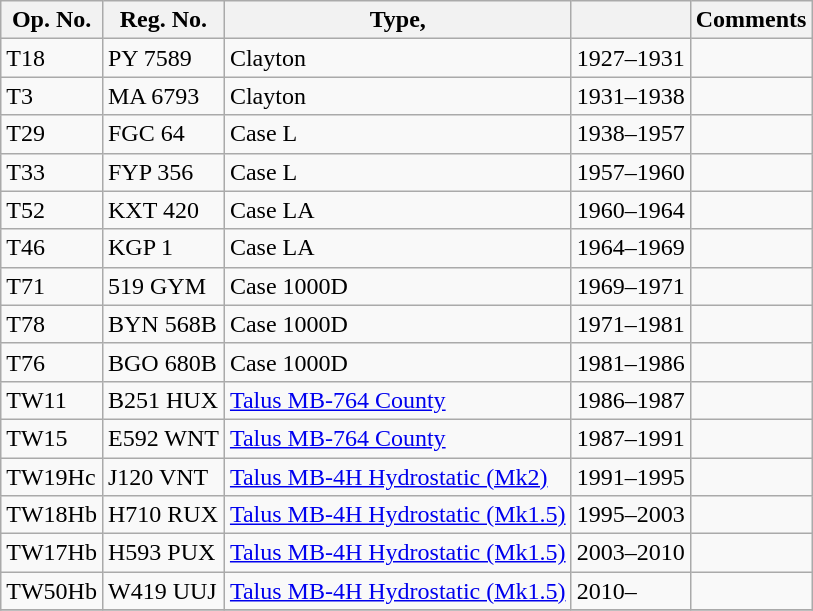<table class="wikitable">
<tr>
<th>Op. No.</th>
<th>Reg. No.</th>
<th>Type,</th>
<th></th>
<th>Comments</th>
</tr>
<tr>
<td>T18</td>
<td>PY 7589</td>
<td>Clayton</td>
<td>1927–1931</td>
<td></td>
</tr>
<tr>
<td>T3</td>
<td>MA 6793</td>
<td>Clayton</td>
<td>1931–1938</td>
<td></td>
</tr>
<tr>
<td>T29</td>
<td>FGC 64</td>
<td>Case L</td>
<td>1938–1957</td>
<td></td>
</tr>
<tr>
<td>T33</td>
<td>FYP 356</td>
<td>Case L</td>
<td>1957–1960</td>
<td></td>
</tr>
<tr>
<td>T52</td>
<td>KXT 420</td>
<td>Case LA</td>
<td>1960–1964</td>
<td></td>
</tr>
<tr>
<td>T46</td>
<td>KGP 1</td>
<td>Case LA</td>
<td>1964–1969</td>
<td></td>
</tr>
<tr>
<td>T71</td>
<td>519 GYM</td>
<td>Case 1000D</td>
<td>1969–1971</td>
<td></td>
</tr>
<tr>
<td>T78</td>
<td>BYN 568B</td>
<td>Case 1000D</td>
<td>1971–1981</td>
<td></td>
</tr>
<tr>
<td>T76</td>
<td>BGO 680B</td>
<td>Case 1000D</td>
<td>1981–1986</td>
<td></td>
</tr>
<tr>
<td>TW11</td>
<td>B251 HUX</td>
<td><a href='#'>Talus MB-764 County</a></td>
<td>1986–1987</td>
<td></td>
</tr>
<tr>
<td>TW15</td>
<td>E592 WNT</td>
<td><a href='#'>Talus MB-764 County</a></td>
<td>1987–1991</td>
<td></td>
</tr>
<tr>
<td>TW19Hc</td>
<td>J120 VNT</td>
<td><a href='#'>Talus MB-4H Hydrostatic (Mk2)</a></td>
<td>1991–1995</td>
<td></td>
</tr>
<tr>
<td>TW18Hb</td>
<td>H710 RUX</td>
<td><a href='#'>Talus MB-4H Hydrostatic (Mk1.5)</a></td>
<td>1995–2003</td>
<td></td>
</tr>
<tr>
<td>TW17Hb</td>
<td>H593 PUX</td>
<td><a href='#'>Talus MB-4H Hydrostatic (Mk1.5)</a></td>
<td>2003–2010</td>
<td></td>
</tr>
<tr>
<td>TW50Hb</td>
<td>W419 UUJ</td>
<td><a href='#'>Talus MB-4H Hydrostatic (Mk1.5)</a></td>
<td>2010–</td>
<td></td>
</tr>
<tr>
</tr>
</table>
